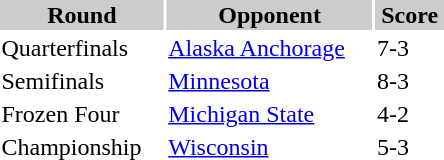<table style="width:300px; border:'1' 'solid' 'gray'; float:left;">
<tr>
<th style="background:#ccc;">Round</th>
<th style="background:#ccc;">Opponent</th>
<th style="background:#ccc;">Score</th>
</tr>
<tr>
<td>Quarterfinals</td>
<td><a href='#'>Alaska Anchorage</a></td>
<td>7-3</td>
</tr>
<tr>
<td>Semifinals</td>
<td><a href='#'>Minnesota</a></td>
<td>8-3</td>
</tr>
<tr>
<td>Frozen Four</td>
<td><a href='#'>Michigan State</a></td>
<td>4-2</td>
</tr>
<tr>
<td>Championship</td>
<td><a href='#'>Wisconsin</a></td>
<td>5-3</td>
</tr>
</table>
